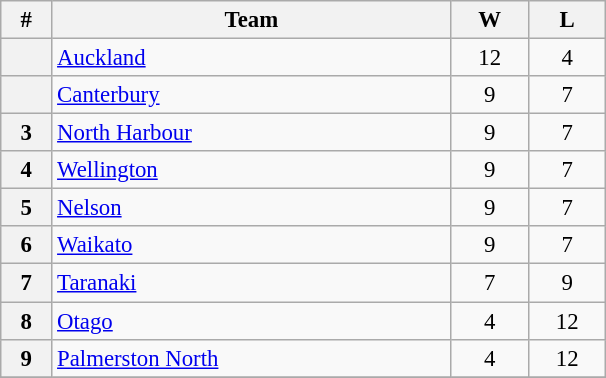<table class="wikitable" width="32%" style="font-size:95%; text-align:center">
<tr>
<th>#</th>
<th>Team</th>
<th>W</th>
<th>L</th>
</tr>
<tr>
<th></th>
<td align=left><a href='#'>Auckland</a></td>
<td>12</td>
<td>4</td>
</tr>
<tr>
<th></th>
<td align=left><a href='#'>Canterbury</a></td>
<td>9</td>
<td>7</td>
</tr>
<tr>
<th>3</th>
<td align=left><a href='#'>North Harbour</a></td>
<td>9</td>
<td>7</td>
</tr>
<tr>
<th>4</th>
<td align=left><a href='#'>Wellington</a></td>
<td>9</td>
<td>7</td>
</tr>
<tr>
<th>5</th>
<td align=left><a href='#'>Nelson</a></td>
<td>9</td>
<td>7</td>
</tr>
<tr>
<th>6</th>
<td align=left><a href='#'>Waikato</a></td>
<td>9</td>
<td>7</td>
</tr>
<tr>
<th>7</th>
<td align=left><a href='#'>Taranaki</a></td>
<td>7</td>
<td>9</td>
</tr>
<tr>
<th>8</th>
<td align=left><a href='#'>Otago</a></td>
<td>4</td>
<td>12</td>
</tr>
<tr>
<th>9</th>
<td align=left><a href='#'>Palmerston North</a></td>
<td>4</td>
<td>12</td>
</tr>
<tr>
</tr>
</table>
